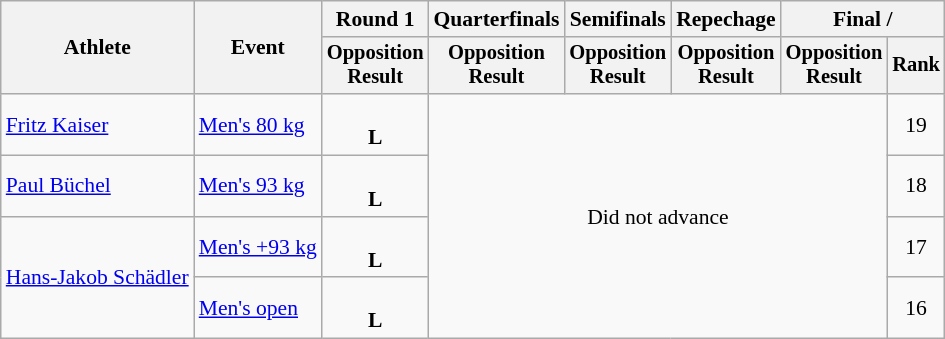<table class="wikitable" style="font-size:90%">
<tr>
<th rowspan="2">Athlete</th>
<th rowspan="2">Event</th>
<th>Round 1</th>
<th>Quarterfinals</th>
<th>Semifinals</th>
<th>Repechage</th>
<th colspan="2">Final / </th>
</tr>
<tr style="font-size:95%">
<th>Opposition<br>Result</th>
<th>Opposition<br>Result</th>
<th>Opposition<br>Result</th>
<th>Opposition<br>Result</th>
<th>Opposition<br>Result</th>
<th>Rank</th>
</tr>
<tr align="center">
<td align="left"><a href='#'>Fritz Kaiser</a></td>
<td align="left"><a href='#'>Men's 80 kg</a></td>
<td><br> <strong>L</strong></td>
<td colspan="4" rowspan="4">Did not advance</td>
<td>19</td>
</tr>
<tr align="center">
<td align="left"><a href='#'>Paul Büchel</a></td>
<td align="left"><a href='#'>Men's 93 kg</a></td>
<td><br> <strong>L</strong></td>
<td>18</td>
</tr>
<tr align="center">
<td rowspan="2" align="left"><a href='#'>Hans-Jakob Schädler</a></td>
<td align="left"><a href='#'>Men's +93 kg</a></td>
<td><br> <strong>L</strong></td>
<td>17</td>
</tr>
<tr align="center">
<td align="left"><a href='#'>Men's open</a></td>
<td><br><strong>L</strong></td>
<td>16</td>
</tr>
</table>
